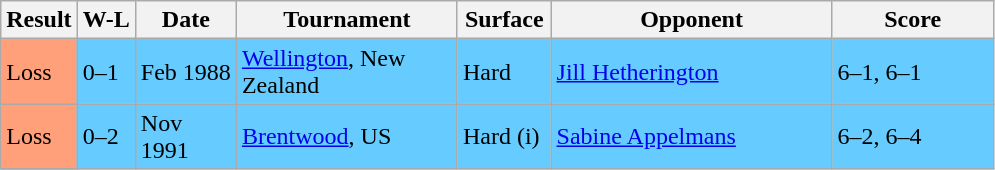<table class="sortable wikitable">
<tr>
<th>Result</th>
<th>W-L</th>
<th style="width:60px">Date</th>
<th style="width:140px">Tournament</th>
<th style="width:55px">Surface</th>
<th style="width:180px">Opponent</th>
<th style="width:100px" class="unsortable">Score</th>
</tr>
<tr bgcolor="#66CCFF">
<td style="background:#ffa07a;">Loss</td>
<td>0–1</td>
<td>Feb 1988</td>
<td><a href='#'>Wellington</a>, New Zealand</td>
<td>Hard</td>
<td> <a href='#'>Jill Hetherington</a></td>
<td>6–1, 6–1</td>
</tr>
<tr bgcolor="#66CCFF">
<td style="background:#ffa07a;">Loss</td>
<td>0–2</td>
<td>Nov 1991</td>
<td><a href='#'>Brentwood</a>, US</td>
<td>Hard (i)</td>
<td> <a href='#'>Sabine Appelmans</a></td>
<td>6–2, 6–4</td>
</tr>
</table>
